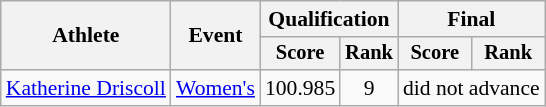<table class="wikitable" style="font-size:90%">
<tr>
<th rowspan="2">Athlete</th>
<th rowspan="2">Event</th>
<th colspan="2">Qualification</th>
<th colspan="2">Final</th>
</tr>
<tr style="font-size:95%">
<th>Score</th>
<th>Rank</th>
<th>Score</th>
<th>Rank</th>
</tr>
<tr align=center>
<td align=left><a href='#'>Katherine Driscoll</a></td>
<td align=left><a href='#'>Women's</a></td>
<td>100.985</td>
<td>9</td>
<td colspan=2>did not advance</td>
</tr>
</table>
